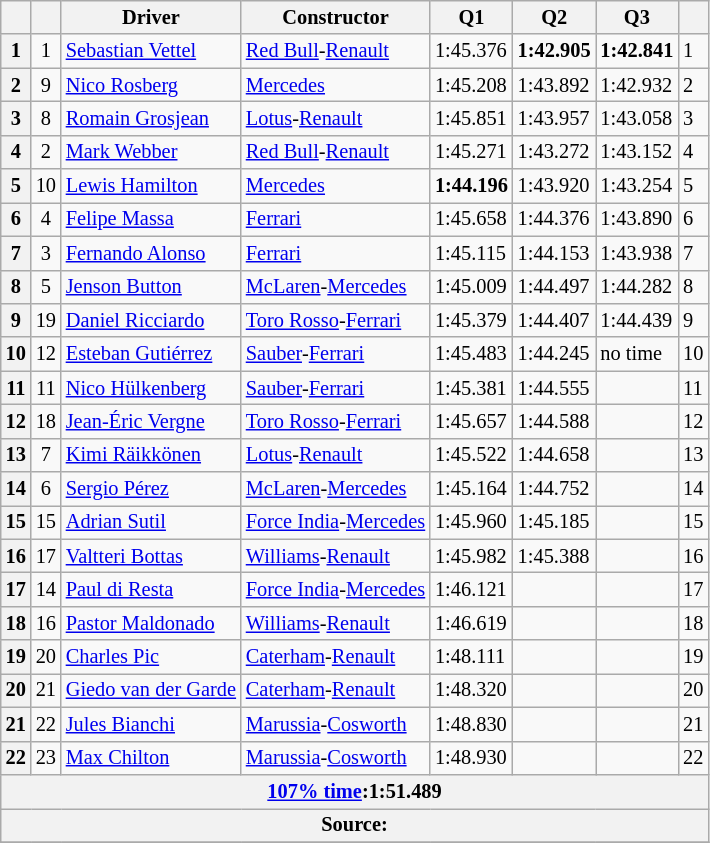<table class="wikitable sortable" style="font-size:85%">
<tr>
<th></th>
<th></th>
<th>Driver</th>
<th>Constructor</th>
<th>Q1</th>
<th>Q2</th>
<th>Q3</th>
<th></th>
</tr>
<tr>
<th>1</th>
<td align="center">1</td>
<td> <a href='#'>Sebastian Vettel</a></td>
<td><a href='#'>Red Bull</a>-<a href='#'>Renault</a></td>
<td>1:45.376</td>
<td><strong>1:42.905</strong></td>
<td><strong>1:42.841</strong></td>
<td>1</td>
</tr>
<tr>
<th>2</th>
<td align="center">9</td>
<td> <a href='#'>Nico Rosberg</a></td>
<td><a href='#'>Mercedes</a></td>
<td>1:45.208</td>
<td>1:43.892</td>
<td>1:42.932</td>
<td>2</td>
</tr>
<tr>
<th>3</th>
<td align="center">8</td>
<td> <a href='#'>Romain Grosjean</a></td>
<td><a href='#'>Lotus</a>-<a href='#'>Renault</a></td>
<td>1:45.851</td>
<td>1:43.957</td>
<td>1:43.058</td>
<td>3</td>
</tr>
<tr>
<th>4</th>
<td align="center">2</td>
<td> <a href='#'>Mark Webber</a></td>
<td><a href='#'>Red Bull</a>-<a href='#'>Renault</a></td>
<td>1:45.271</td>
<td>1:43.272</td>
<td>1:43.152</td>
<td>4</td>
</tr>
<tr>
<th>5</th>
<td align="center">10</td>
<td> <a href='#'>Lewis Hamilton</a></td>
<td><a href='#'>Mercedes</a></td>
<td><strong>1:44.196</strong></td>
<td>1:43.920</td>
<td>1:43.254</td>
<td>5</td>
</tr>
<tr>
<th>6</th>
<td align="center">4</td>
<td> <a href='#'>Felipe Massa</a></td>
<td><a href='#'>Ferrari</a></td>
<td>1:45.658</td>
<td>1:44.376</td>
<td>1:43.890</td>
<td>6</td>
</tr>
<tr>
<th>7</th>
<td align="center">3</td>
<td> <a href='#'>Fernando Alonso</a></td>
<td><a href='#'>Ferrari</a></td>
<td>1:45.115</td>
<td>1:44.153</td>
<td>1:43.938</td>
<td>7</td>
</tr>
<tr>
<th>8</th>
<td align="center">5</td>
<td> <a href='#'>Jenson Button</a></td>
<td><a href='#'>McLaren</a>-<a href='#'>Mercedes</a></td>
<td>1:45.009</td>
<td>1:44.497</td>
<td>1:44.282</td>
<td>8</td>
</tr>
<tr>
<th>9</th>
<td align="center">19</td>
<td> <a href='#'>Daniel Ricciardo</a></td>
<td><a href='#'>Toro Rosso</a>-<a href='#'>Ferrari</a></td>
<td>1:45.379</td>
<td>1:44.407</td>
<td>1:44.439</td>
<td>9</td>
</tr>
<tr>
<th>10</th>
<td align="center">12</td>
<td> <a href='#'>Esteban Gutiérrez</a></td>
<td><a href='#'>Sauber</a>-<a href='#'>Ferrari</a></td>
<td>1:45.483</td>
<td>1:44.245</td>
<td>no time</td>
<td>10</td>
</tr>
<tr>
<th>11</th>
<td align="center">11</td>
<td> <a href='#'>Nico Hülkenberg</a></td>
<td><a href='#'>Sauber</a>-<a href='#'>Ferrari</a></td>
<td>1:45.381</td>
<td>1:44.555</td>
<td></td>
<td>11</td>
</tr>
<tr>
<th>12</th>
<td align="center">18</td>
<td> <a href='#'>Jean-Éric Vergne</a></td>
<td><a href='#'>Toro Rosso</a>-<a href='#'>Ferrari</a></td>
<td>1:45.657</td>
<td>1:44.588</td>
<td></td>
<td>12</td>
</tr>
<tr>
<th>13</th>
<td align="center">7</td>
<td> <a href='#'>Kimi Räikkönen</a></td>
<td><a href='#'>Lotus</a>-<a href='#'>Renault</a></td>
<td>1:45.522</td>
<td>1:44.658</td>
<td></td>
<td>13</td>
</tr>
<tr>
<th>14</th>
<td align="center">6</td>
<td> <a href='#'>Sergio Pérez</a></td>
<td><a href='#'>McLaren</a>-<a href='#'>Mercedes</a></td>
<td>1:45.164</td>
<td>1:44.752</td>
<td></td>
<td>14</td>
</tr>
<tr>
<th>15</th>
<td align="center">15</td>
<td> <a href='#'>Adrian Sutil</a></td>
<td><a href='#'>Force India</a>-<a href='#'>Mercedes</a></td>
<td>1:45.960</td>
<td>1:45.185</td>
<td></td>
<td>15</td>
</tr>
<tr>
<th>16</th>
<td align="center">17</td>
<td> <a href='#'>Valtteri Bottas</a></td>
<td><a href='#'>Williams</a>-<a href='#'>Renault</a></td>
<td>1:45.982</td>
<td>1:45.388</td>
<td></td>
<td>16</td>
</tr>
<tr>
<th>17</th>
<td align="center">14</td>
<td> <a href='#'>Paul di Resta</a></td>
<td><a href='#'>Force India</a>-<a href='#'>Mercedes</a></td>
<td>1:46.121</td>
<td></td>
<td></td>
<td>17</td>
</tr>
<tr>
<th>18</th>
<td align="center">16</td>
<td> <a href='#'>Pastor Maldonado</a></td>
<td><a href='#'>Williams</a>-<a href='#'>Renault</a></td>
<td>1:46.619</td>
<td></td>
<td></td>
<td>18</td>
</tr>
<tr>
<th>19</th>
<td align="center">20</td>
<td> <a href='#'>Charles Pic</a></td>
<td><a href='#'>Caterham</a>-<a href='#'>Renault</a></td>
<td>1:48.111</td>
<td></td>
<td></td>
<td>19</td>
</tr>
<tr>
<th>20</th>
<td align="center">21</td>
<td> <a href='#'>Giedo van der Garde</a></td>
<td><a href='#'>Caterham</a>-<a href='#'>Renault</a></td>
<td>1:48.320</td>
<td></td>
<td></td>
<td>20</td>
</tr>
<tr>
<th>21</th>
<td align="center">22</td>
<td> <a href='#'>Jules Bianchi</a></td>
<td><a href='#'>Marussia</a>-<a href='#'>Cosworth</a></td>
<td>1:48.830</td>
<td></td>
<td></td>
<td>21</td>
</tr>
<tr>
<th>22</th>
<td align="center">23</td>
<td> <a href='#'>Max Chilton</a></td>
<td><a href='#'>Marussia</a>-<a href='#'>Cosworth</a></td>
<td>1:48.930</td>
<td></td>
<td></td>
<td>22</td>
</tr>
<tr>
<th colspan=8><a href='#'>107% time</a>:1:51.489</th>
</tr>
<tr>
<th colspan=8>Source:</th>
</tr>
<tr>
</tr>
</table>
